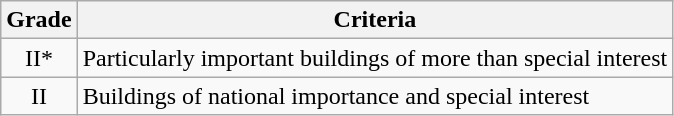<table class="wikitable">
<tr>
<th>Grade</th>
<th>Criteria</th>
</tr>
<tr>
<td align="center" >II*</td>
<td>Particularly important buildings of more than special interest</td>
</tr>
<tr>
<td align="center" >II</td>
<td>Buildings of national importance and special interest</td>
</tr>
</table>
